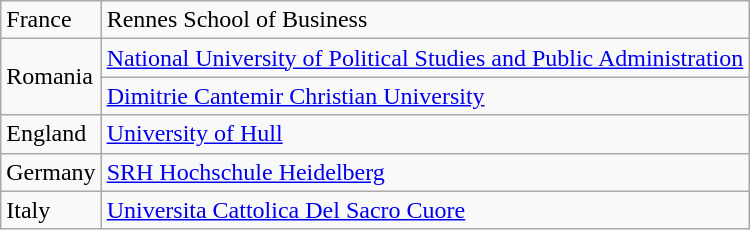<table class="wikitable">
<tr>
<td>France</td>
<td>Rennes School of Business</td>
</tr>
<tr>
<td rowspan="2">Romania</td>
<td><a href='#'>National University of Political Studies and Public Administration</a></td>
</tr>
<tr>
<td><a href='#'>Dimitrie Cantemir Christian University</a></td>
</tr>
<tr>
<td>England</td>
<td><a href='#'>University of Hull</a></td>
</tr>
<tr>
<td>Germany</td>
<td><a href='#'>SRH Hochschule Heidelberg</a></td>
</tr>
<tr>
<td>Italy</td>
<td><a href='#'>Universita Cattolica Del Sacro Cuore</a></td>
</tr>
</table>
